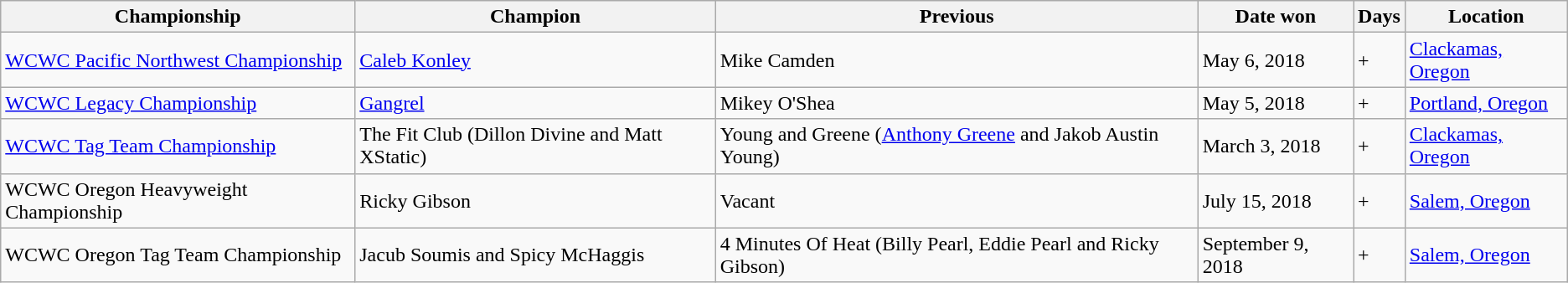<table class="wikitable">
<tr>
<th>Championship</th>
<th>Champion</th>
<th>Previous</th>
<th>Date won</th>
<th>Days</th>
<th>Location</th>
</tr>
<tr>
<td><a href='#'>WCWC Pacific Northwest Championship</a></td>
<td><a href='#'>Caleb Konley</a></td>
<td>Mike Camden</td>
<td>May 6, 2018</td>
<td>+</td>
<td><a href='#'>Clackamas, Oregon</a></td>
</tr>
<tr>
<td><a href='#'>WCWC Legacy Championship</a></td>
<td><a href='#'>Gangrel</a></td>
<td>Mikey O'Shea</td>
<td>May 5, 2018</td>
<td>+</td>
<td><a href='#'>Portland, Oregon</a></td>
</tr>
<tr>
<td><a href='#'>WCWC Tag Team Championship</a></td>
<td>The Fit Club (Dillon Divine and Matt XStatic)</td>
<td>Young and Greene (<a href='#'>Anthony Greene</a> and Jakob Austin Young)</td>
<td>March 3, 2018</td>
<td>+</td>
<td><a href='#'>Clackamas, Oregon</a></td>
</tr>
<tr>
<td>WCWC Oregon Heavyweight Championship</td>
<td>Ricky Gibson</td>
<td>Vacant</td>
<td>July 15, 2018</td>
<td>+</td>
<td><a href='#'>Salem, Oregon</a></td>
</tr>
<tr>
<td>WCWC Oregon Tag Team Championship</td>
<td>Jacub Soumis and Spicy McHaggis</td>
<td>4 Minutes Of Heat (Billy Pearl, Eddie Pearl and Ricky Gibson)</td>
<td>September 9, 2018</td>
<td>+</td>
<td><a href='#'>Salem, Oregon</a></td>
</tr>
</table>
